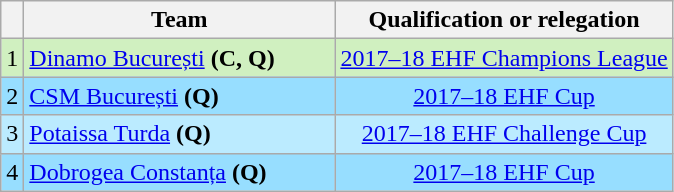<table class="wikitable sortable" style="text-align:center">
<tr>
<th></th>
<th width="200">Team</th>
<th>Qualification or relegation</th>
</tr>
<tr style="background: #D0F0C0;">
<td>1</td>
<td align=left><a href='#'>Dinamo București</a> <strong>(C, Q)</strong></td>
<td><a href='#'>2017–18 EHF Champions League</a></td>
</tr>
<tr style="background: #97DEFF;">
<td>2</td>
<td align=left><a href='#'>CSM București</a> <strong>(Q)</strong></td>
<td rowspan=1><a href='#'>2017–18 EHF Cup</a></td>
</tr>
<tr style="background: #BBEBFF;">
<td>3</td>
<td align=left><a href='#'>Potaissa Turda</a> <strong>(Q)</strong></td>
<td><a href='#'>2017–18 EHF Challenge Cup</a></td>
</tr>
<tr style="background: #97DEFF;">
<td>4</td>
<td align=left><a href='#'>Dobrogea Constanța</a> <strong>(Q)</strong></td>
<td rowspan=1><a href='#'>2017–18 EHF Cup</a></td>
</tr>
</table>
